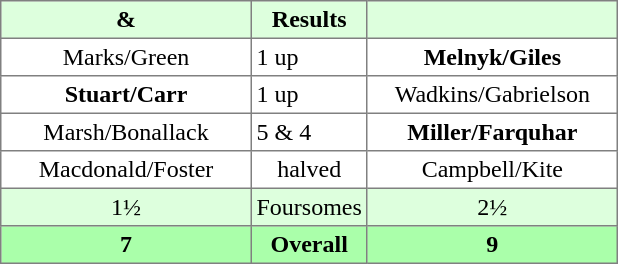<table border="1" cellpadding="3" style="border-collapse:collapse; text-align:center;">
<tr style="background:#ddffdd;">
<th width=160> & </th>
<th>Results</th>
<th width=160></th>
</tr>
<tr>
<td>Marks/Green</td>
<td align=left> 1 up</td>
<td><strong>Melnyk/Giles</strong></td>
</tr>
<tr>
<td><strong>Stuart/Carr</strong></td>
<td align=left> 1 up</td>
<td>Wadkins/Gabrielson</td>
</tr>
<tr>
<td>Marsh/Bonallack</td>
<td align=left> 5 & 4</td>
<td><strong>Miller/Farquhar</strong></td>
</tr>
<tr>
<td>Macdonald/Foster</td>
<td>halved</td>
<td>Campbell/Kite</td>
</tr>
<tr style="background:#ddffdd;">
<td>1½</td>
<td>Foursomes</td>
<td>2½</td>
</tr>
<tr style="background:#aaffaa;">
<th>7</th>
<th>Overall</th>
<th>9</th>
</tr>
</table>
